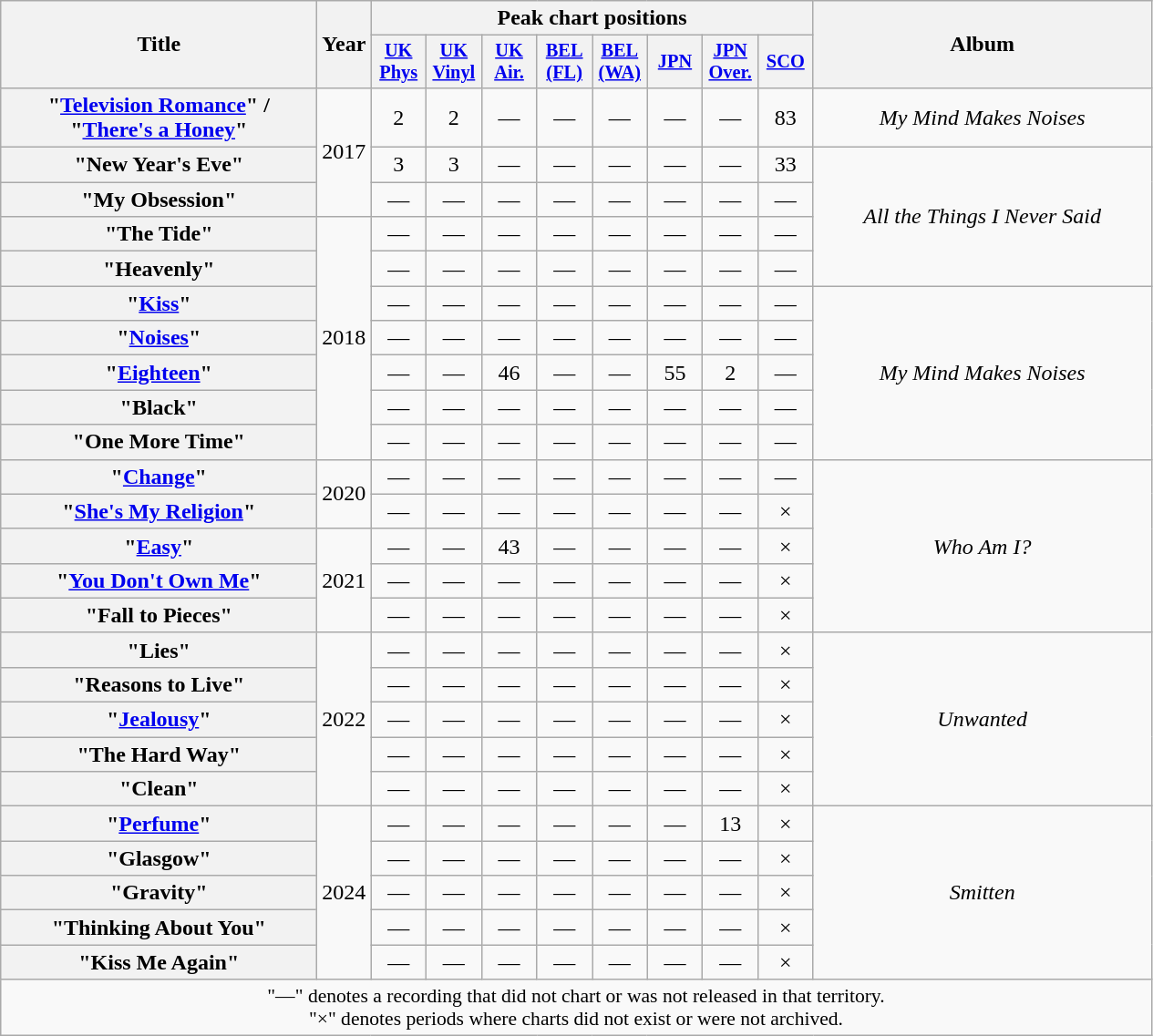<table class="wikitable plainrowheaders" style="text-align:center">
<tr>
<th scope="col" rowspan="2" style="width:14em;">Title</th>
<th scope="col" rowspan="2">Year</th>
<th scope="col" colspan="8">Peak chart positions</th>
<th scope="col" rowspan="2" style="width:15em;">Album</th>
</tr>
<tr>
<th scope="col" style="width:2.5em;font-size:85%;"><a href='#'>UK<br>Phys</a><br></th>
<th scope="col" style="width:2.5em;font-size:85%;"><a href='#'>UK<br>Vinyl</a><br></th>
<th scope="col" style="width:2.5em;font-size:85%;"><a href='#'>UK<br>Air.</a><br></th>
<th scope="col" style="width:2.5em;font-size:85%;"><a href='#'>BEL<br>(FL)</a><br></th>
<th scope="col" style="width:2.5em;font-size:85%;"><a href='#'>BEL<br>(WA)</a><br></th>
<th scope="col" style="width:2.5em;font-size:85%;"><a href='#'>JPN</a><br></th>
<th scope="col" style="width:2.5em;font-size:85%;"><a href='#'>JPN<br>Over.</a><br></th>
<th scope="col" style="width:2.5em;font-size:85%;"><a href='#'>SCO</a><br></th>
</tr>
<tr>
<th scope="row">"<a href='#'>Television Romance</a>" / "<a href='#'>There's a Honey</a>"</th>
<td rowspan="3">2017</td>
<td>2</td>
<td>2</td>
<td>—</td>
<td>—</td>
<td>—</td>
<td>—</td>
<td>—</td>
<td>83</td>
<td rowspan="1"><em>My Mind Makes Noises</em></td>
</tr>
<tr>
<th scope="row">"New Year's Eve"</th>
<td>3</td>
<td>3</td>
<td>—</td>
<td>—</td>
<td>—</td>
<td>—</td>
<td>—</td>
<td>33</td>
<td rowspan="4"><em>All the Things I Never Said</em></td>
</tr>
<tr>
<th scope="row">"My Obsession"</th>
<td>—</td>
<td>—</td>
<td>—</td>
<td>—</td>
<td>—</td>
<td>—</td>
<td>—</td>
<td>—</td>
</tr>
<tr>
<th scope="row">"The Tide"</th>
<td rowspan="7">2018</td>
<td>—</td>
<td>—</td>
<td>—</td>
<td>—</td>
<td>—</td>
<td>—</td>
<td>—</td>
<td>—</td>
</tr>
<tr>
<th scope="row">"Heavenly"</th>
<td>—</td>
<td>—</td>
<td>—</td>
<td>—</td>
<td>—</td>
<td>—</td>
<td>—</td>
<td>—</td>
</tr>
<tr>
<th scope="row">"<a href='#'>Kiss</a>"</th>
<td>—</td>
<td>—</td>
<td>—</td>
<td>—</td>
<td>—</td>
<td>—</td>
<td>—</td>
<td>—</td>
<td rowspan="5"><em>My Mind Makes Noises</em></td>
</tr>
<tr>
<th scope="row">"<a href='#'>Noises</a>"</th>
<td>—</td>
<td>—</td>
<td>—</td>
<td>—</td>
<td>—</td>
<td>—</td>
<td>—</td>
<td>—</td>
</tr>
<tr>
<th scope="row">"<a href='#'>Eighteen</a>"</th>
<td>—</td>
<td>—</td>
<td>46</td>
<td>—</td>
<td>—</td>
<td>55</td>
<td>2</td>
<td>—</td>
</tr>
<tr>
<th scope="row">"Black"</th>
<td>—</td>
<td>—</td>
<td>—</td>
<td>—</td>
<td>—</td>
<td>—</td>
<td>—</td>
<td>—</td>
</tr>
<tr>
<th scope="row">"One More Time"</th>
<td>—</td>
<td>—</td>
<td>—</td>
<td>—</td>
<td>—</td>
<td>—</td>
<td>—</td>
<td>—</td>
</tr>
<tr>
<th scope="row">"<a href='#'>Change</a>"</th>
<td rowspan="2">2020</td>
<td>—</td>
<td>—</td>
<td>—</td>
<td>—</td>
<td>—</td>
<td>—</td>
<td>—</td>
<td>—</td>
<td rowspan="5"><em>Who Am I?</em></td>
</tr>
<tr>
<th scope="row">"<a href='#'>She's My Religion</a>"</th>
<td>—</td>
<td>—</td>
<td>—</td>
<td>—</td>
<td>—</td>
<td>—</td>
<td>—</td>
<td>×</td>
</tr>
<tr>
<th scope="row">"<a href='#'>Easy</a>"</th>
<td rowspan="3">2021</td>
<td>—</td>
<td>—</td>
<td>43</td>
<td>—</td>
<td>—</td>
<td>—</td>
<td>—</td>
<td>×</td>
</tr>
<tr>
<th scope="row">"<a href='#'>You Don't Own Me</a>"</th>
<td>—</td>
<td>—</td>
<td>—</td>
<td>—</td>
<td>—</td>
<td>—</td>
<td>—</td>
<td>×</td>
</tr>
<tr>
<th scope="row">"Fall to Pieces"</th>
<td>—</td>
<td>—</td>
<td>—</td>
<td>—</td>
<td>—</td>
<td>—</td>
<td>—</td>
<td>×</td>
</tr>
<tr>
<th scope="row">"Lies"</th>
<td rowspan="5">2022</td>
<td>—</td>
<td>—</td>
<td>—</td>
<td>—</td>
<td>—</td>
<td>—</td>
<td>—</td>
<td>×</td>
<td rowspan="5"><em>Unwanted</em></td>
</tr>
<tr>
<th scope="row">"Reasons to Live"</th>
<td>—</td>
<td>—</td>
<td>—</td>
<td>—</td>
<td>—</td>
<td>—</td>
<td>—</td>
<td>×</td>
</tr>
<tr>
<th scope="row">"<a href='#'>Jealousy</a>"</th>
<td>—</td>
<td>—</td>
<td>—</td>
<td>—</td>
<td>—</td>
<td>—</td>
<td>—</td>
<td>×</td>
</tr>
<tr>
<th scope="row">"The Hard Way"</th>
<td>—</td>
<td>—</td>
<td>—</td>
<td>—</td>
<td>—</td>
<td>—</td>
<td>—</td>
<td>×</td>
</tr>
<tr>
<th scope="row">"Clean"</th>
<td>—</td>
<td>—</td>
<td>—</td>
<td>—</td>
<td>—</td>
<td>—</td>
<td>—</td>
<td>×</td>
</tr>
<tr>
<th scope="row">"<a href='#'>Perfume</a>"</th>
<td rowspan="5">2024</td>
<td>—</td>
<td>—</td>
<td>—</td>
<td>—</td>
<td>—</td>
<td>—</td>
<td>13</td>
<td>×</td>
<td rowspan="5"><em>Smitten</em></td>
</tr>
<tr>
<th scope="row">"Glasgow"</th>
<td>—</td>
<td>—</td>
<td>—</td>
<td>—</td>
<td>—</td>
<td>—</td>
<td>—</td>
<td>×</td>
</tr>
<tr>
<th scope="row">"Gravity"</th>
<td>—</td>
<td>—</td>
<td>—</td>
<td>—</td>
<td>—</td>
<td>—</td>
<td>—</td>
<td>×</td>
</tr>
<tr>
<th scope="row">"Thinking About You"</th>
<td>—</td>
<td>—</td>
<td>—</td>
<td>—</td>
<td>—</td>
<td>—</td>
<td>—</td>
<td>×</td>
</tr>
<tr>
<th scope="row">"Kiss Me Again"</th>
<td>—</td>
<td>—</td>
<td>—</td>
<td>—</td>
<td>—</td>
<td>—</td>
<td>—</td>
<td>×</td>
</tr>
<tr>
<td colspan="16" style="font-size:90%">"—" denotes a recording that did not chart or was not released in that territory.<br>"×" denotes periods where charts did not exist or were not archived.</td>
</tr>
</table>
